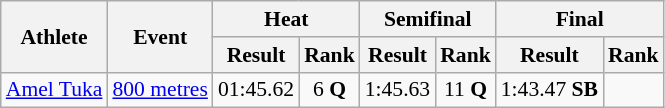<table class="wikitable" style="font-size:90%">
<tr>
<th rowspan="2">Athlete</th>
<th rowspan="2">Event</th>
<th colspan="2">Heat</th>
<th colspan="2">Semifinal</th>
<th colspan="2">Final</th>
</tr>
<tr>
<th>Result</th>
<th>Rank</th>
<th>Result</th>
<th>Rank</th>
<th>Result</th>
<th>Rank</th>
</tr>
<tr style="text-align:center">
<td style="text-align:left"><a href='#'>Amel Tuka</a></td>
<td style="text-align:left"><a href='#'>800 metres</a></td>
<td>01:45.62</td>
<td>6 <strong>Q</strong></td>
<td>1:45.63</td>
<td>11 <strong>Q</strong></td>
<td>1:43.47 <strong>SB</strong></td>
<td></td>
</tr>
</table>
